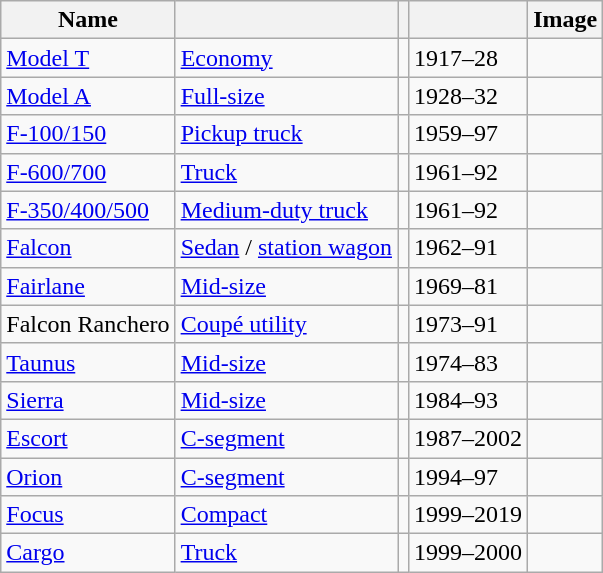<table class= "wikitable sortable">
<tr>
<th width=px>Name</th>
<th></th>
<th width= px></th>
<th width=px></th>
<th>Image</th>
</tr>
<tr>
<td><a href='#'>Model T</a> </td>
<td><a href='#'>Economy</a></td>
<td></td>
<td>1917–28</td>
<td></td>
</tr>
<tr>
<td><a href='#'>Model A</a></td>
<td><a href='#'>Full-size</a></td>
<td></td>
<td>1928–32</td>
<td></td>
</tr>
<tr>
<td><a href='#'>F-100/150</a></td>
<td><a href='#'>Pickup truck</a></td>
<td></td>
<td>1959–97 </td>
<td></td>
</tr>
<tr>
<td><a href='#'>F-600/700</a></td>
<td><a href='#'>Truck</a></td>
<td></td>
<td>1961–92</td>
<td></td>
</tr>
<tr>
<td><a href='#'>F-350/400/500</a></td>
<td><a href='#'>Medium-duty truck</a></td>
<td></td>
<td>1961–92</td>
<td></td>
</tr>
<tr>
<td><a href='#'>Falcon</a> </td>
<td><a href='#'>Sedan</a> / <a href='#'>station wagon</a></td>
<td><br> </td>
<td>1962–91</td>
<td></td>
</tr>
<tr>
<td><a href='#'>Fairlane</a></td>
<td><a href='#'>Mid-size</a></td>
<td></td>
<td>1969–81</td>
<td></td>
</tr>
<tr>
<td>Falcon Ranchero </td>
<td><a href='#'>Coupé utility</a></td>
<td><br> </td>
<td>1973–91</td>
<td></td>
</tr>
<tr>
<td><a href='#'>Taunus</a></td>
<td><a href='#'>Mid-size</a></td>
<td></td>
<td>1974–83</td>
<td></td>
</tr>
<tr>
<td><a href='#'>Sierra</a></td>
<td><a href='#'>Mid-size</a></td>
<td></td>
<td>1984–93</td>
<td></td>
</tr>
<tr>
<td><a href='#'>Escort</a></td>
<td><a href='#'>C-segment</a></td>
<td></td>
<td>1987–2002</td>
<td></td>
</tr>
<tr>
<td><a href='#'>Orion</a></td>
<td><a href='#'>C-segment</a></td>
<td></td>
<td>1994–97</td>
<td></td>
</tr>
<tr>
<td><a href='#'>Focus</a></td>
<td><a href='#'>Compact</a></td>
<td> </td>
<td>1999–2019</td>
<td></td>
</tr>
<tr>
<td><a href='#'>Cargo</a></td>
<td><a href='#'>Truck</a></td>
<td></td>
<td>1999–2000</td>
<td></td>
</tr>
</table>
